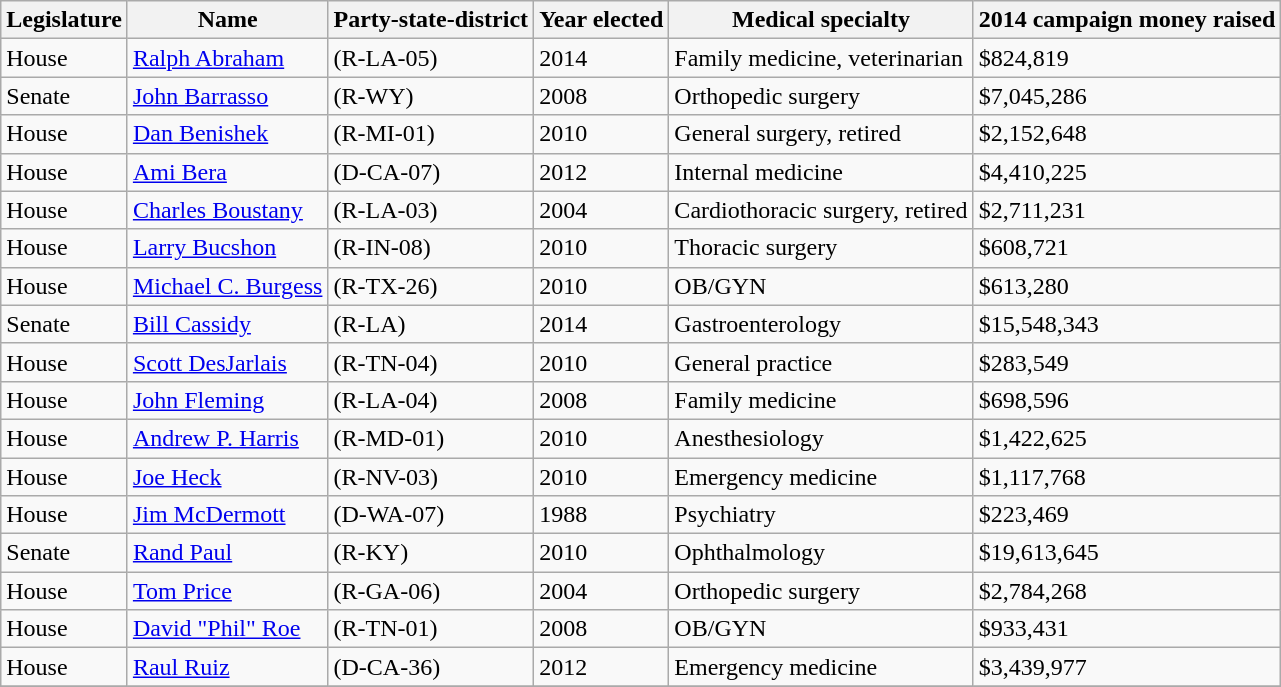<table class="wikitable sortable">
<tr>
<th>Legislature</th>
<th>Name</th>
<th>Party-state-district</th>
<th data-sort-type="number">Year elected</th>
<th>Medical specialty</th>
<th>2014 campaign money raised</th>
</tr>
<tr>
<td>House</td>
<td data-sort-value="Abraham, Ralph "><a href='#'>Ralph Abraham</a></td>
<td>(R-LA-05)</td>
<td>2014</td>
<td>Family medicine, veterinarian</td>
<td>$824,819</td>
</tr>
<tr>
<td>Senate</td>
<td data-sort-value="Barrasso, John"><a href='#'>John Barrasso</a></td>
<td>(R-WY)</td>
<td>2008</td>
<td>Orthopedic surgery</td>
<td>$7,045,286</td>
</tr>
<tr>
<td>House</td>
<td data-sort-value="Benishek, Dan"><a href='#'>Dan Benishek</a></td>
<td>(R-MI-01)</td>
<td>2010</td>
<td>General surgery, retired</td>
<td>$2,152,648</td>
</tr>
<tr>
<td>House</td>
<td data-sort-value="Bera, Amy"><a href='#'>Ami Bera</a></td>
<td>(D-CA-07)</td>
<td>2012</td>
<td>Internal medicine</td>
<td>$4,410,225</td>
</tr>
<tr>
<td>House</td>
<td data-sort-value="Boustany, Charles"><a href='#'>Charles Boustany</a></td>
<td>(R-LA-03)</td>
<td>2004</td>
<td>Cardiothoracic surgery, retired</td>
<td>$2,711,231</td>
</tr>
<tr>
<td>House</td>
<td data-sort-value="Bucshon, Larry"><a href='#'>Larry Bucshon</a></td>
<td>(R-IN-08)</td>
<td>2010</td>
<td>Thoracic surgery</td>
<td>$608,721</td>
</tr>
<tr>
<td>House</td>
<td data-sort-value="Burgess, Michael C."><a href='#'>Michael C. Burgess</a></td>
<td>(R-TX-26)</td>
<td>2010</td>
<td>OB/GYN</td>
<td>$613,280</td>
</tr>
<tr>
<td>Senate</td>
<td data-sort-value="Cassidy, Bill"><a href='#'>Bill Cassidy</a></td>
<td>(R-LA)</td>
<td>2014</td>
<td>Gastroenterology</td>
<td>$15,548,343</td>
</tr>
<tr>
<td>House</td>
<td data-sort-value="DesJarlais, Scott"><a href='#'>Scott DesJarlais</a></td>
<td>(R-TN-04)</td>
<td>2010</td>
<td>General practice</td>
<td>$283,549</td>
</tr>
<tr>
<td>House</td>
<td data-sort-value="Fleming, John"><a href='#'>John Fleming</a></td>
<td>(R-LA-04)</td>
<td>2008</td>
<td>Family medicine</td>
<td>$698,596</td>
</tr>
<tr>
<td>House</td>
<td data-sort-value="Harris, Andrew P."><a href='#'>Andrew P. Harris</a></td>
<td>(R-MD-01)</td>
<td>2010</td>
<td>Anesthesiology</td>
<td>$1,422,625</td>
</tr>
<tr>
<td>House</td>
<td data-sort-value="Heck, Joe"><a href='#'>Joe Heck</a></td>
<td>(R-NV-03)</td>
<td>2010</td>
<td>Emergency medicine</td>
<td>$1,117,768</td>
</tr>
<tr>
<td>House</td>
<td data-sort-value="McDermott, Jim"><a href='#'>Jim McDermott</a></td>
<td>(D-WA-07)</td>
<td>1988</td>
<td>Psychiatry</td>
<td>$223,469</td>
</tr>
<tr>
<td>Senate</td>
<td data-sort-value="Paul, Rand"><a href='#'>Rand Paul</a></td>
<td>(R-KY)</td>
<td>2010</td>
<td>Ophthalmology</td>
<td>$19,613,645</td>
</tr>
<tr>
<td>House</td>
<td data-sort-value="Price, Tom"><a href='#'>Tom Price</a></td>
<td>(R-GA-06)</td>
<td>2004</td>
<td>Orthopedic surgery</td>
<td>$2,784,268</td>
</tr>
<tr>
<td>House</td>
<td data-sort-value="Roe, David"><a href='#'>David "Phil" Roe</a></td>
<td>(R-TN-01)</td>
<td>2008</td>
<td>OB/GYN</td>
<td>$933,431</td>
</tr>
<tr>
<td>House</td>
<td data-sort-value="Ruiz, Raul"><a href='#'>Raul Ruiz</a></td>
<td>(D-CA-36)</td>
<td>2012</td>
<td>Emergency medicine</td>
<td>$3,439,977</td>
</tr>
<tr>
</tr>
</table>
